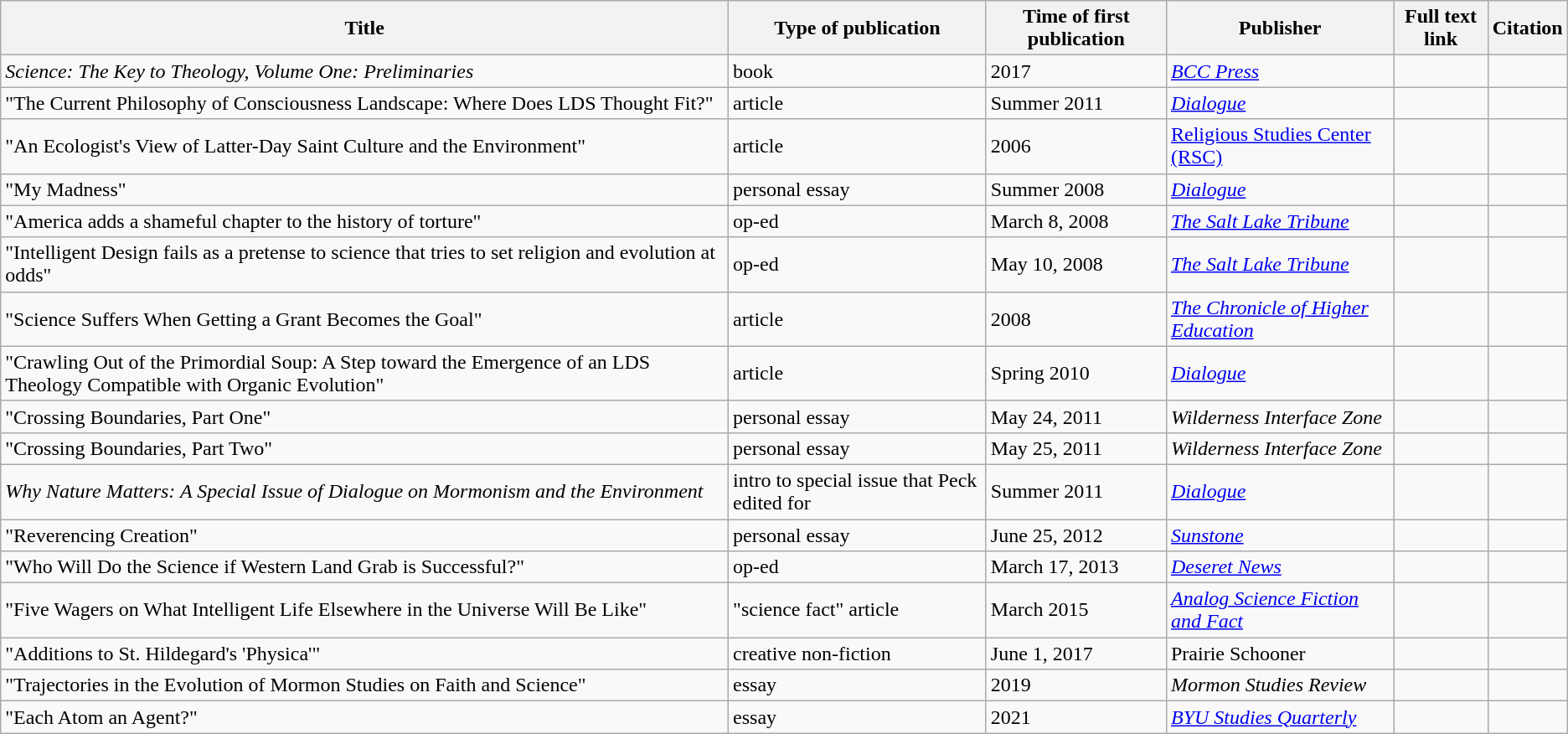<table class="wikitable">
<tr>
<th>Title</th>
<th>Type of publication</th>
<th>Time of first publication</th>
<th>Publisher</th>
<th>Full text link</th>
<th>Citation</th>
</tr>
<tr>
<td><em>Science: The Key to Theology, Volume One: Preliminaries</em></td>
<td>book</td>
<td>2017</td>
<td><em><a href='#'>BCC Press</a></em></td>
<td></td>
<td></td>
</tr>
<tr>
<td>"The Current Philosophy of Consciousness Landscape: Where Does LDS Thought Fit?"</td>
<td>article</td>
<td>Summer 2011</td>
<td><a href='#'><em>Dialogue</em></a></td>
<td></td>
<td></td>
</tr>
<tr>
<td>"An Ecologist's View of Latter-Day Saint Culture and the Environment"</td>
<td>article</td>
<td>2006</td>
<td><a href='#'>Religious Studies Center (RSC)</a></td>
<td></td>
<td></td>
</tr>
<tr>
<td>"My Madness"</td>
<td>personal essay</td>
<td>Summer 2008</td>
<td><a href='#'><em>Dialogue</em></a></td>
<td></td>
<td></td>
</tr>
<tr>
<td>"America adds a shameful chapter to the history of torture"</td>
<td>op-ed</td>
<td>March 8, 2008</td>
<td><em><a href='#'>The Salt Lake Tribune</a></em></td>
<td></td>
<td></td>
</tr>
<tr>
<td>"Intelligent Design fails as a pretense to science that tries to set religion and evolution at odds"</td>
<td>op-ed</td>
<td>May 10, 2008</td>
<td><em><a href='#'>The Salt Lake Tribune</a></em></td>
<td></td>
<td></td>
</tr>
<tr>
<td>"Science Suffers When Getting a Grant Becomes the Goal"</td>
<td>article</td>
<td>2008</td>
<td><em><a href='#'>The Chronicle of Higher Education</a></em></td>
<td></td>
<td></td>
</tr>
<tr>
<td>"Crawling Out of the Primordial Soup: A Step toward the Emergence of an LDS Theology Compatible with Organic Evolution"</td>
<td>article</td>
<td>Spring 2010</td>
<td><em><a href='#'>Dialogue</a></em></td>
<td></td>
<td></td>
</tr>
<tr>
<td>"Crossing Boundaries, Part One"</td>
<td>personal essay</td>
<td>May 24, 2011</td>
<td><em>Wilderness Interface Zone</em></td>
<td></td>
<td></td>
</tr>
<tr>
<td>"Crossing Boundaries, Part Two"</td>
<td>personal essay</td>
<td>May 25, 2011</td>
<td><em>Wilderness Interface Zone</em></td>
<td></td>
<td></td>
</tr>
<tr>
<td><em>Why Nature Matters: A Special Issue of Dialogue on Mormonism and the Environment</em></td>
<td>intro to special issue that Peck edited for</td>
<td>Summer 2011</td>
<td><em><a href='#'>Dialogue</a></em></td>
<td></td>
<td></td>
</tr>
<tr>
<td>"Reverencing Creation"</td>
<td>personal essay</td>
<td>June 25, 2012</td>
<td><em><a href='#'>Sunstone</a></em></td>
<td></td>
<td></td>
</tr>
<tr>
<td>"Who Will Do the Science if Western Land Grab is Successful?"</td>
<td>op-ed</td>
<td>March 17, 2013</td>
<td><em><a href='#'>Deseret News</a></em></td>
<td></td>
<td></td>
</tr>
<tr>
<td>"Five Wagers on What Intelligent Life Elsewhere in the Universe Will Be Like"</td>
<td>"science fact" article</td>
<td>March 2015</td>
<td><em><a href='#'>Analog Science Fiction and Fact</a></em></td>
<td></td>
<td></td>
</tr>
<tr>
<td>"Additions to St. Hildegard's 'Physica'"</td>
<td>creative non-fiction</td>
<td>June 1, 2017</td>
<td>Prairie Schooner</td>
<td></td>
<td></td>
</tr>
<tr>
<td>"Trajectories in the Evolution of Mormon Studies on Faith and Science"</td>
<td>essay</td>
<td>2019</td>
<td><em>Mormon Studies Review</em></td>
<td></td>
<td></td>
</tr>
<tr>
<td>"Each Atom an Agent?"</td>
<td>essay</td>
<td>2021</td>
<td><em><a href='#'>BYU Studies Quarterly</a></em></td>
<td></td>
<td></td>
</tr>
</table>
